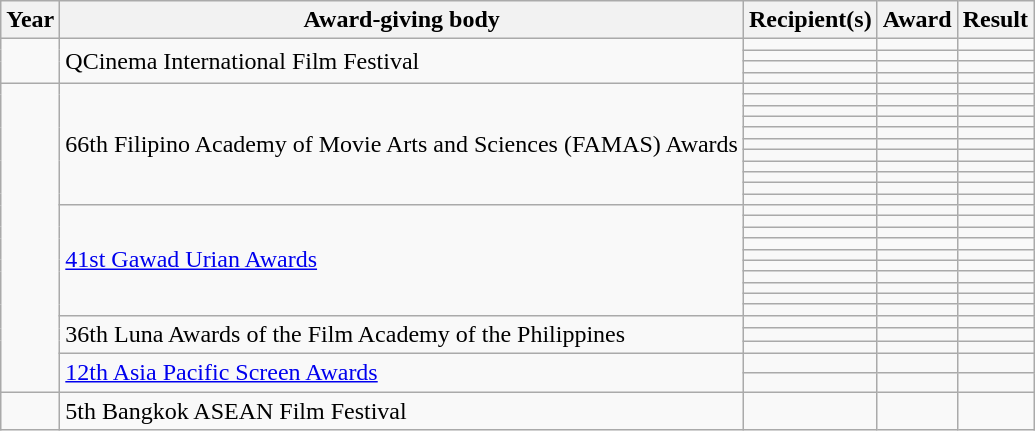<table class="wikitable">
<tr>
<th scope="col">Year</th>
<th scope="col">Award-giving body</th>
<th scope="col">Recipient(s)</th>
<th scope="col">Award</th>
<th scope="col">Result</th>
</tr>
<tr>
<td rowspan="4"></td>
<td rowspan="4">QCinema International Film Festival</td>
<td></td>
<td></td>
<td></td>
</tr>
<tr>
<td></td>
<td></td>
<td></td>
</tr>
<tr>
<td></td>
<td></td>
<td></td>
</tr>
<tr>
<td></td>
<td></td>
<td></td>
</tr>
<tr>
<td rowspan="26"></td>
<td rowspan="11">66th Filipino Academy of Movie Arts and Sciences (FAMAS) Awards</td>
<td></td>
<td></td>
<td></td>
</tr>
<tr>
<td></td>
<td></td>
<td></td>
</tr>
<tr>
<td></td>
<td></td>
<td></td>
</tr>
<tr>
<td></td>
<td></td>
<td></td>
</tr>
<tr>
<td></td>
<td></td>
<td></td>
</tr>
<tr>
<td></td>
<td></td>
<td></td>
</tr>
<tr>
<td></td>
<td></td>
<td></td>
</tr>
<tr>
<td></td>
<td></td>
<td></td>
</tr>
<tr>
<td></td>
<td></td>
<td></td>
</tr>
<tr>
<td></td>
<td></td>
<td></td>
</tr>
<tr>
<td></td>
<td></td>
<td></td>
</tr>
<tr>
<td rowspan="10"><a href='#'>41st Gawad Urian Awards</a></td>
<td></td>
<td></td>
<td></td>
</tr>
<tr>
<td></td>
<td></td>
<td></td>
</tr>
<tr>
<td></td>
<td></td>
<td></td>
</tr>
<tr>
<td></td>
<td></td>
<td></td>
</tr>
<tr>
<td></td>
<td></td>
<td></td>
</tr>
<tr>
<td></td>
<td></td>
<td></td>
</tr>
<tr>
<td></td>
<td></td>
<td></td>
</tr>
<tr>
<td></td>
<td></td>
<td></td>
</tr>
<tr>
<td></td>
<td></td>
<td></td>
</tr>
<tr>
<td></td>
<td></td>
<td></td>
</tr>
<tr>
<td rowspan="3">36th Luna Awards of the Film Academy of the Philippines</td>
<td></td>
<td></td>
<td></td>
</tr>
<tr>
<td></td>
<td></td>
<td></td>
</tr>
<tr>
<td></td>
<td></td>
<td></td>
</tr>
<tr>
<td rowspan="2"><a href='#'>12th Asia Pacific Screen Awards</a></td>
<td></td>
<td></td>
<td></td>
</tr>
<tr>
<td></td>
<td></td>
<td></td>
</tr>
<tr>
<td></td>
<td>5th Bangkok ASEAN Film Festival</td>
<td></td>
<td></td>
<td></td>
</tr>
</table>
